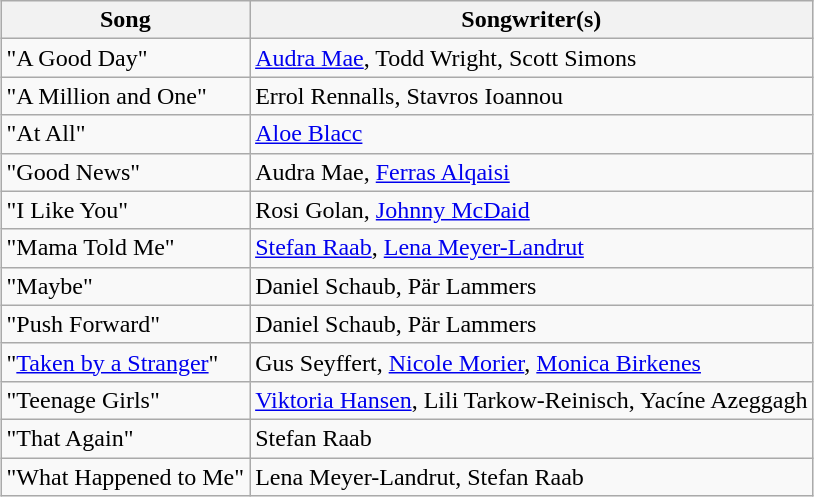<table class="sortable wikitable" style="margin: 1em auto 1em auto; text-align:left">
<tr>
<th>Song</th>
<th>Songwriter(s)</th>
</tr>
<tr>
<td>"A Good Day"</td>
<td><a href='#'>Audra Mae</a>, Todd Wright, Scott Simons</td>
</tr>
<tr>
<td>"A Million and One"</td>
<td>Errol Rennalls, Stavros Ioannou</td>
</tr>
<tr>
<td>"At All"</td>
<td><a href='#'>Aloe Blacc</a></td>
</tr>
<tr>
<td>"Good News"</td>
<td>Audra Mae, <a href='#'>Ferras Alqaisi</a></td>
</tr>
<tr>
<td>"I Like You"</td>
<td>Rosi Golan, <a href='#'>Johnny McDaid</a></td>
</tr>
<tr>
<td>"Mama Told Me"</td>
<td><a href='#'>Stefan Raab</a>, <a href='#'>Lena Meyer-Landrut</a></td>
</tr>
<tr>
<td>"Maybe"</td>
<td>Daniel Schaub, Pär Lammers</td>
</tr>
<tr>
<td>"Push Forward"</td>
<td>Daniel Schaub, Pär Lammers</td>
</tr>
<tr>
<td>"<a href='#'>Taken by a Stranger</a>"</td>
<td>Gus Seyffert, <a href='#'>Nicole Morier</a>, <a href='#'>Monica Birkenes</a></td>
</tr>
<tr>
<td>"Teenage Girls"</td>
<td><a href='#'>Viktoria Hansen</a>, Lili Tarkow-Reinisch, Yacíne Azeggagh</td>
</tr>
<tr>
<td>"That Again"</td>
<td>Stefan Raab</td>
</tr>
<tr>
<td>"What Happened to Me"</td>
<td>Lena Meyer-Landrut, Stefan Raab</td>
</tr>
</table>
